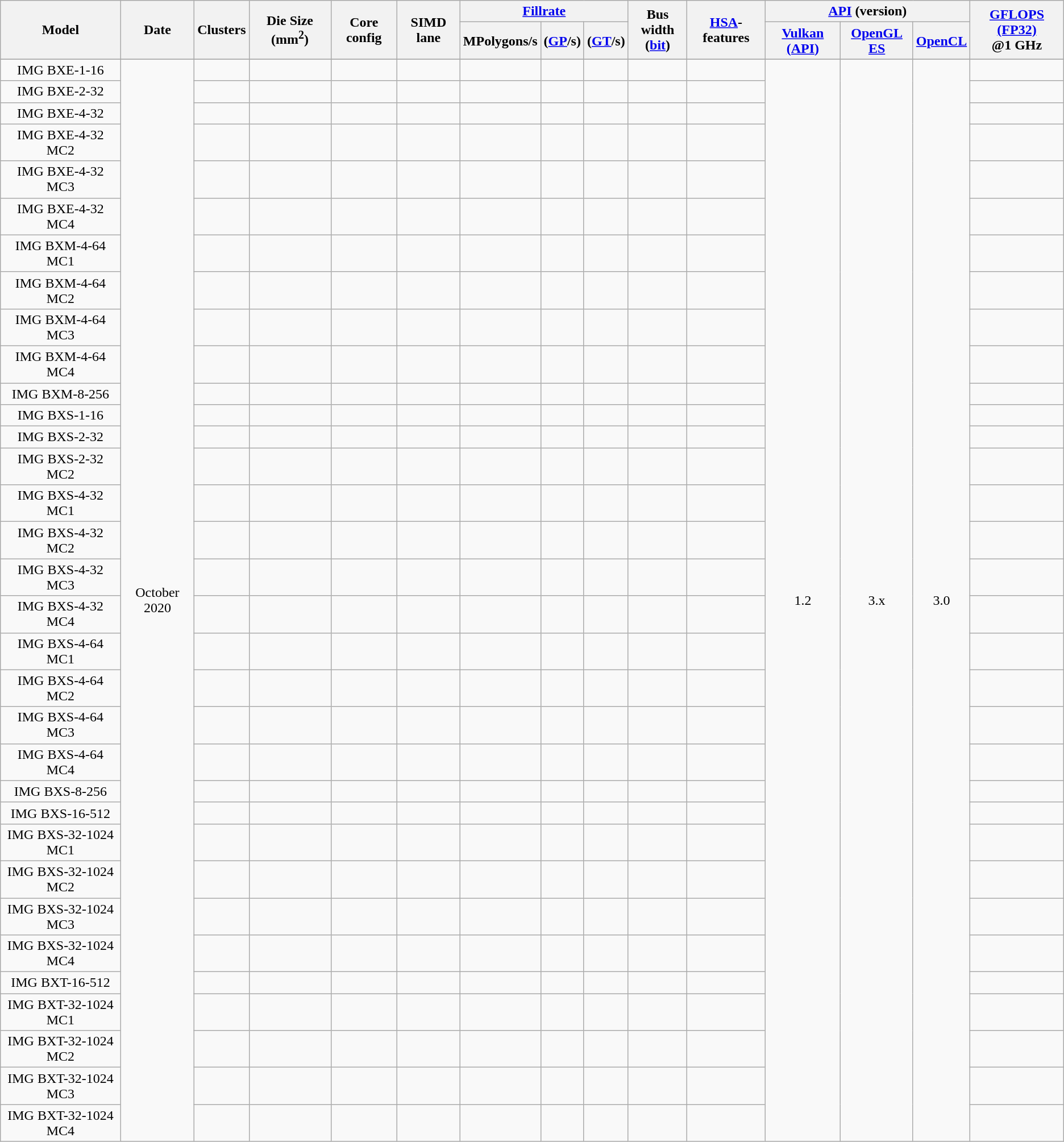<table class="wikitable" style="text-align: center;">
<tr>
<th rowspan="2">Model</th>
<th rowspan="2">Date</th>
<th rowspan="2">Clusters</th>
<th rowspan="2">Die Size (mm<sup>2</sup>)</th>
<th rowspan="2">Core config</th>
<th rowspan="2">SIMD lane</th>
<th colspan="3"><a href='#'>Fillrate</a></th>
<th rowspan="2">Bus width<br>(<a href='#'>bit</a>)</th>
<th rowspan="2"><a href='#'>HSA</a>-features</th>
<th colspan="3"><a href='#'>API</a> (version)</th>
<th rowspan="2"><a href='#'>GFLOPS (FP32)</a><br>@1 GHz</th>
</tr>
<tr>
<th>MPolygons/s</th>
<th>(<a href='#'>GP</a>/s)</th>
<th>(<a href='#'>GT</a>/s)</th>
<th><a href='#'>Vulkan (API)</a></th>
<th><a href='#'>OpenGL ES</a></th>
<th><a href='#'>OpenCL</a></th>
</tr>
<tr>
</tr>
<tr>
<td>IMG BXE-1-16</td>
<td rowspan="33">October 2020</td>
<td></td>
<td></td>
<td></td>
<td></td>
<td></td>
<td></td>
<td></td>
<td></td>
<td></td>
<td rowspan="33">1.2</td>
<td rowspan="33">3.x</td>
<td rowspan="33">3.0</td>
<td></td>
</tr>
<tr>
<td>IMG BXE-2-32</td>
<td></td>
<td></td>
<td></td>
<td></td>
<td></td>
<td></td>
<td></td>
<td></td>
<td></td>
<td></td>
</tr>
<tr>
<td>IMG BXE-4-32</td>
<td></td>
<td></td>
<td></td>
<td></td>
<td></td>
<td></td>
<td></td>
<td></td>
<td></td>
<td></td>
</tr>
<tr>
<td>IMG BXE-4-32 MC2</td>
<td></td>
<td></td>
<td></td>
<td></td>
<td></td>
<td></td>
<td></td>
<td></td>
<td></td>
<td></td>
</tr>
<tr>
<td>IMG BXE-4-32 MC3</td>
<td></td>
<td></td>
<td></td>
<td></td>
<td></td>
<td></td>
<td></td>
<td></td>
<td></td>
<td></td>
</tr>
<tr>
<td>IMG BXE-4-32 MC4</td>
<td></td>
<td></td>
<td></td>
<td></td>
<td></td>
<td></td>
<td></td>
<td></td>
<td></td>
<td></td>
</tr>
<tr>
<td>IMG BXM-4-64 MC1</td>
<td></td>
<td></td>
<td></td>
<td></td>
<td></td>
<td></td>
<td></td>
<td></td>
<td></td>
<td></td>
</tr>
<tr>
<td>IMG BXM-4-64 MC2</td>
<td></td>
<td></td>
<td></td>
<td></td>
<td></td>
<td></td>
<td></td>
<td></td>
<td></td>
<td></td>
</tr>
<tr>
<td>IMG BXM-4-64 MC3</td>
<td></td>
<td></td>
<td></td>
<td></td>
<td></td>
<td></td>
<td></td>
<td></td>
<td></td>
<td></td>
</tr>
<tr>
<td>IMG BXM-4-64 MC4</td>
<td></td>
<td></td>
<td></td>
<td></td>
<td></td>
<td></td>
<td></td>
<td></td>
<td></td>
<td></td>
</tr>
<tr>
<td>IMG BXM-8-256</td>
<td></td>
<td></td>
<td></td>
<td></td>
<td></td>
<td></td>
<td></td>
<td></td>
<td></td>
<td></td>
</tr>
<tr>
<td>IMG BXS-1-16</td>
<td></td>
<td></td>
<td></td>
<td></td>
<td></td>
<td></td>
<td></td>
<td></td>
<td></td>
<td></td>
</tr>
<tr>
<td>IMG BXS-2-32</td>
<td></td>
<td></td>
<td></td>
<td></td>
<td></td>
<td></td>
<td></td>
<td></td>
<td></td>
<td></td>
</tr>
<tr>
<td>IMG BXS-2-32 MC2</td>
<td></td>
<td></td>
<td></td>
<td></td>
<td></td>
<td></td>
<td></td>
<td></td>
<td></td>
<td></td>
</tr>
<tr>
<td>IMG BXS-4-32 MC1</td>
<td></td>
<td></td>
<td></td>
<td></td>
<td></td>
<td></td>
<td></td>
<td></td>
<td></td>
<td></td>
</tr>
<tr>
<td>IMG BXS-4-32 MC2</td>
<td></td>
<td></td>
<td></td>
<td></td>
<td></td>
<td></td>
<td></td>
<td></td>
<td></td>
<td></td>
</tr>
<tr>
<td>IMG BXS-4-32 MC3</td>
<td></td>
<td></td>
<td></td>
<td></td>
<td></td>
<td></td>
<td></td>
<td></td>
<td></td>
<td></td>
</tr>
<tr>
<td>IMG BXS-4-32 MC4</td>
<td></td>
<td></td>
<td></td>
<td></td>
<td></td>
<td></td>
<td></td>
<td></td>
<td></td>
<td></td>
</tr>
<tr>
<td>IMG BXS-4-64 MC1</td>
<td></td>
<td></td>
<td></td>
<td></td>
<td></td>
<td></td>
<td></td>
<td></td>
<td></td>
<td></td>
</tr>
<tr>
<td>IMG BXS-4-64 MC2</td>
<td></td>
<td></td>
<td></td>
<td></td>
<td></td>
<td></td>
<td></td>
<td></td>
<td></td>
<td></td>
</tr>
<tr>
<td>IMG BXS-4-64 MC3</td>
<td></td>
<td></td>
<td></td>
<td></td>
<td></td>
<td></td>
<td></td>
<td></td>
<td></td>
<td></td>
</tr>
<tr>
<td>IMG BXS-4-64 MC4</td>
<td></td>
<td></td>
<td></td>
<td></td>
<td></td>
<td></td>
<td></td>
<td></td>
<td></td>
<td></td>
</tr>
<tr>
<td>IMG BXS-8-256</td>
<td></td>
<td></td>
<td></td>
<td></td>
<td></td>
<td></td>
<td></td>
<td></td>
<td></td>
<td></td>
</tr>
<tr>
<td>IMG BXS-16-512</td>
<td></td>
<td></td>
<td></td>
<td></td>
<td></td>
<td></td>
<td></td>
<td></td>
<td></td>
<td></td>
</tr>
<tr>
<td>IMG BXS-32-1024 MC1</td>
<td></td>
<td></td>
<td></td>
<td></td>
<td></td>
<td></td>
<td></td>
<td></td>
<td></td>
<td></td>
</tr>
<tr>
<td>IMG BXS-32-1024 MC2</td>
<td></td>
<td></td>
<td></td>
<td></td>
<td></td>
<td></td>
<td></td>
<td></td>
<td></td>
<td></td>
</tr>
<tr>
<td>IMG BXS-32-1024 MC3</td>
<td></td>
<td></td>
<td></td>
<td></td>
<td></td>
<td></td>
<td></td>
<td></td>
<td></td>
<td></td>
</tr>
<tr>
<td>IMG BXS-32-1024 MC4</td>
<td></td>
<td></td>
<td></td>
<td></td>
<td></td>
<td></td>
<td></td>
<td></td>
<td></td>
<td></td>
</tr>
<tr>
<td>IMG BXT-16-512</td>
<td></td>
<td></td>
<td></td>
<td></td>
<td></td>
<td></td>
<td></td>
<td></td>
<td></td>
<td></td>
</tr>
<tr>
<td>IMG BXT-32-1024 MC1</td>
<td></td>
<td></td>
<td></td>
<td></td>
<td></td>
<td></td>
<td></td>
<td></td>
<td></td>
<td></td>
</tr>
<tr>
<td>IMG BXT-32-1024 MC2</td>
<td></td>
<td></td>
<td></td>
<td></td>
<td></td>
<td></td>
<td></td>
<td></td>
<td></td>
<td></td>
</tr>
<tr>
<td>IMG BXT-32-1024 MC3</td>
<td></td>
<td></td>
<td></td>
<td></td>
<td></td>
<td></td>
<td></td>
<td></td>
<td></td>
<td></td>
</tr>
<tr>
<td>IMG BXT-32-1024 MC4</td>
<td></td>
<td></td>
<td></td>
<td></td>
<td></td>
<td></td>
<td></td>
<td></td>
<td></td>
<td></td>
</tr>
</table>
